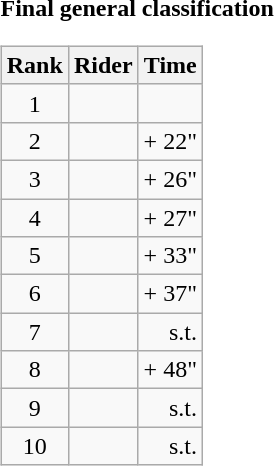<table>
<tr>
<td><strong>Final general classification</strong><br><table class="wikitable">
<tr>
<th scope="col">Rank</th>
<th scope="col">Rider</th>
<th scope="col">Time</th>
</tr>
<tr>
<td style="text-align:center;">1</td>
<td></td>
<td style="text-align:right;"></td>
</tr>
<tr>
<td style="text-align:center;">2</td>
<td></td>
<td style="text-align:right;">+ 22"</td>
</tr>
<tr>
<td style="text-align:center;">3</td>
<td></td>
<td style="text-align:right;">+ 26"</td>
</tr>
<tr>
<td style="text-align:center;">4</td>
<td></td>
<td style="text-align:right;">+ 27"</td>
</tr>
<tr>
<td style="text-align:center;">5</td>
<td></td>
<td style="text-align:right;">+ 33"</td>
</tr>
<tr>
<td style="text-align:center;">6</td>
<td></td>
<td style="text-align:right;">+ 37"</td>
</tr>
<tr>
<td style="text-align:center;">7</td>
<td></td>
<td style="text-align:right;">s.t.</td>
</tr>
<tr>
<td style="text-align:center;">8</td>
<td></td>
<td style="text-align:right;">+ 48"</td>
</tr>
<tr>
<td style="text-align:center;">9</td>
<td></td>
<td style="text-align:right;">s.t.</td>
</tr>
<tr>
<td style="text-align:center;">10</td>
<td></td>
<td style="text-align:right;">s.t.</td>
</tr>
</table>
</td>
</tr>
</table>
